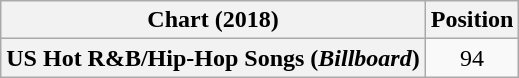<table class="wikitable plainrowheaders sortable" style="text-align:center">
<tr>
<th scope="col">Chart (2018)</th>
<th scope="col">Position</th>
</tr>
<tr>
<th scope="row">US Hot R&B/Hip-Hop Songs (<em>Billboard</em>)</th>
<td>94</td>
</tr>
</table>
